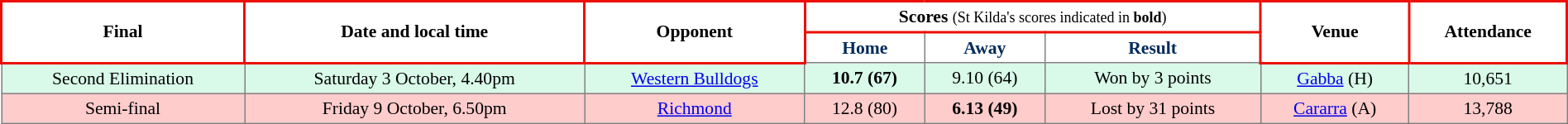<table border="1" cellpadding="3" cellspacing="0" style="border-collapse:collapse; font-size:90%; text-align:center; width:100%;">
<tr>
<td rowspan="2" style="border: solid #ED0F05 2px;"><strong>Final</strong></td>
<td rowspan="2" style="border: solid #ED0F05 2px;"><strong>Date and local time</strong></td>
<td rowspan="2" style="border: solid #ED0F05 2px;"><strong>Opponent</strong></td>
<td colspan="3" style="border: solid #ED0F05 2px;"><strong>Scores</strong> <small>(St Kilda's scores indicated in <strong>bold</strong>)</small></td>
<td rowspan="2" style="border: solid #ED0F05 2px;"><strong>Venue</strong></td>
<td rowspan="2" style="border: solid #ED0F05 2px;"><strong>Attendance</strong></td>
</tr>
<tr>
<th style="color:#002B5C">Home</th>
<th style="color:#002B5C">Away</th>
<th style="color:#002B5C">Result</th>
</tr>
<tr style="background:#d9f9e9;">
<td>Second Elimination</td>
<td>Saturday 3 October, 4.40pm</td>
<td><a href='#'>Western Bulldogs</a></td>
<td><strong>10.7 (67)</strong></td>
<td>9.10 (64)</td>
<td>Won by 3 points</td>
<td><a href='#'>Gabba</a> (H)</td>
<td>10,651</td>
</tr>
<tr style="background:#fcc;">
<td>Semi-final</td>
<td>Friday 9 October, 6.50pm</td>
<td><a href='#'>Richmond</a></td>
<td>12.8 (80)</td>
<td><strong>6.13 (49)</strong></td>
<td>Lost by 31 points</td>
<td><a href='#'>Cararra</a> (A)</td>
<td>13,788</td>
</tr>
</table>
